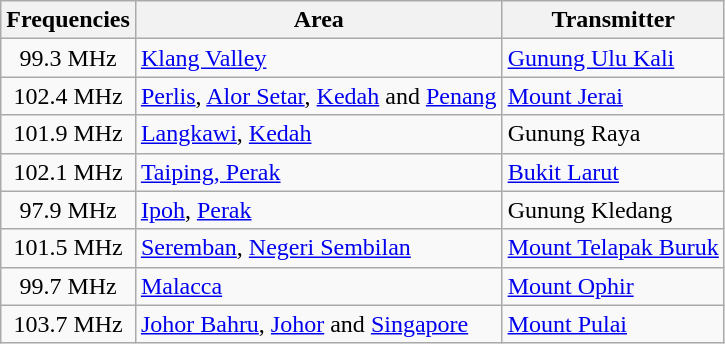<table class="wikitable">
<tr>
<th>Frequencies</th>
<th>Area</th>
<th>Transmitter</th>
</tr>
<tr>
<td style="text-align:center;">99.3 MHz</td>
<td><a href='#'>Klang Valley</a></td>
<td><a href='#'>Gunung Ulu Kali</a></td>
</tr>
<tr>
<td style="text-align:center;">102.4 MHz</td>
<td><a href='#'>Perlis</a>, <a href='#'>Alor Setar</a>, <a href='#'>Kedah</a> and <a href='#'>Penang</a></td>
<td><a href='#'>Mount Jerai</a></td>
</tr>
<tr>
<td style="text-align:center;">101.9 MHz</td>
<td><a href='#'>Langkawi</a>, <a href='#'>Kedah</a></td>
<td>Gunung Raya</td>
</tr>
<tr>
<td style="text-align:center;">102.1 MHz</td>
<td><a href='#'>Taiping, Perak</a></td>
<td><a href='#'>Bukit Larut</a></td>
</tr>
<tr>
<td style="text-align:center;">97.9 MHz</td>
<td><a href='#'>Ipoh</a>, <a href='#'>Perak</a></td>
<td>Gunung Kledang</td>
</tr>
<tr>
<td style="text-align:center;">101.5 MHz</td>
<td><a href='#'>Seremban</a>, <a href='#'>Negeri Sembilan</a></td>
<td><a href='#'>Mount Telapak Buruk</a></td>
</tr>
<tr>
<td style="text-align:center;">99.7 MHz</td>
<td><a href='#'>Malacca</a></td>
<td><a href='#'>Mount Ophir</a></td>
</tr>
<tr>
<td style="text-align:center;">103.7 MHz</td>
<td><a href='#'>Johor Bahru</a>, <a href='#'>Johor</a> and <a href='#'>Singapore</a></td>
<td><a href='#'>Mount Pulai</a></td>
</tr>
</table>
